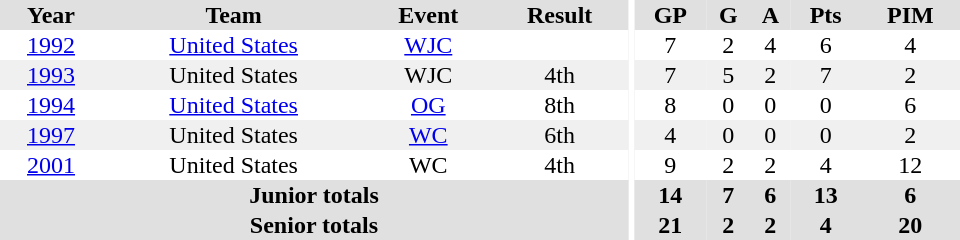<table border="0" cellpadding="1" cellspacing="0" ID="Table3" style="text-align:center; width:40em">
<tr ALIGN="center" bgcolor="#e0e0e0">
<th>Year</th>
<th>Team</th>
<th>Event</th>
<th>Result</th>
<th rowspan="99" bgcolor="#ffffff"></th>
<th>GP</th>
<th>G</th>
<th>A</th>
<th>Pts</th>
<th>PIM</th>
</tr>
<tr>
<td><a href='#'>1992</a></td>
<td><a href='#'>United States</a></td>
<td><a href='#'>WJC</a></td>
<td></td>
<td>7</td>
<td>2</td>
<td>4</td>
<td>6</td>
<td>4</td>
</tr>
<tr bgcolor="#f0f0f0">
<td><a href='#'>1993</a></td>
<td>United States</td>
<td>WJC</td>
<td>4th</td>
<td>7</td>
<td>5</td>
<td>2</td>
<td>7</td>
<td>2</td>
</tr>
<tr>
<td><a href='#'>1994</a></td>
<td><a href='#'>United States</a></td>
<td><a href='#'>OG</a></td>
<td>8th</td>
<td>8</td>
<td>0</td>
<td>0</td>
<td>0</td>
<td>6</td>
</tr>
<tr bgcolor="#f0f0f0">
<td><a href='#'>1997</a></td>
<td>United States</td>
<td><a href='#'>WC</a></td>
<td>6th</td>
<td>4</td>
<td>0</td>
<td>0</td>
<td>0</td>
<td>2</td>
</tr>
<tr>
<td><a href='#'>2001</a></td>
<td>United States</td>
<td>WC</td>
<td>4th</td>
<td>9</td>
<td>2</td>
<td>2</td>
<td>4</td>
<td>12</td>
</tr>
<tr bgcolor="#e0e0e0">
<th colspan="4">Junior totals</th>
<th>14</th>
<th>7</th>
<th>6</th>
<th>13</th>
<th>6</th>
</tr>
<tr bgcolor="#e0e0e0">
<th colspan="4">Senior totals</th>
<th>21</th>
<th>2</th>
<th>2</th>
<th>4</th>
<th>20</th>
</tr>
</table>
